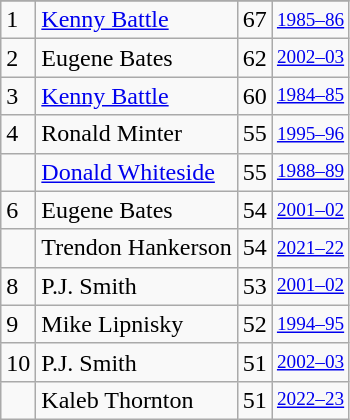<table class="wikitable">
<tr>
</tr>
<tr>
<td>1</td>
<td><a href='#'>Kenny Battle</a></td>
<td>67</td>
<td style="font-size:80%;"><a href='#'>1985–86</a></td>
</tr>
<tr>
<td>2</td>
<td>Eugene Bates</td>
<td>62</td>
<td style="font-size:80%;"><a href='#'>2002–03</a></td>
</tr>
<tr>
<td>3</td>
<td><a href='#'>Kenny Battle</a></td>
<td>60</td>
<td style="font-size:80%;"><a href='#'>1984–85</a></td>
</tr>
<tr>
<td>4</td>
<td>Ronald Minter</td>
<td>55</td>
<td style="font-size:80%;"><a href='#'>1995–96</a></td>
</tr>
<tr>
<td></td>
<td><a href='#'>Donald Whiteside</a></td>
<td>55</td>
<td style="font-size:80%;"><a href='#'>1988–89</a></td>
</tr>
<tr>
<td>6</td>
<td>Eugene Bates</td>
<td>54</td>
<td style="font-size:80%;"><a href='#'>2001–02</a></td>
</tr>
<tr>
<td></td>
<td>Trendon Hankerson</td>
<td>54</td>
<td style="font-size:80%;"><a href='#'>2021–22</a></td>
</tr>
<tr>
<td>8</td>
<td>P.J. Smith</td>
<td>53</td>
<td style="font-size:80%;"><a href='#'>2001–02</a></td>
</tr>
<tr>
<td>9</td>
<td>Mike Lipnisky</td>
<td>52</td>
<td style="font-size:80%;"><a href='#'>1994–95</a></td>
</tr>
<tr>
<td>10</td>
<td>P.J. Smith</td>
<td>51</td>
<td style="font-size:80%;"><a href='#'>2002–03</a></td>
</tr>
<tr>
<td></td>
<td>Kaleb Thornton</td>
<td>51</td>
<td style="font-size:80%;"><a href='#'>2022–23</a></td>
</tr>
</table>
